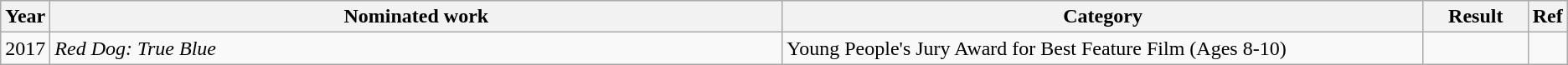<table class="wikitable">
<tr>
<th scope="col" style="width:1em;">Year</th>
<th scope="col" style="width:40em;">Nominated work</th>
<th scope="col" style="width:35em;">Category</th>
<th scope="col" style="width:5em;">Result</th>
<th scope="col" style="width:1em;" class="unsortable">Ref</th>
</tr>
<tr>
<td>2017</td>
<td><em>Red Dog: True Blue</em></td>
<td>Young People's Jury Award for Best Feature Film (Ages 8-10)</td>
<td></td>
<td></td>
</tr>
</table>
